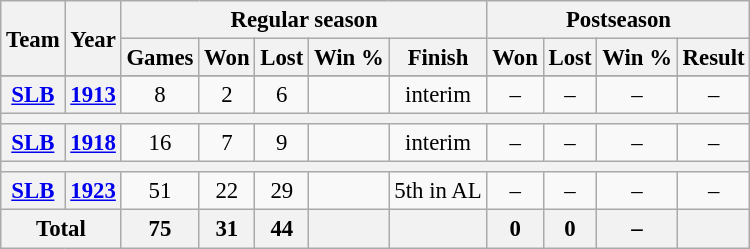<table class="wikitable" style="font-size: 95%; text-align:center;">
<tr>
<th rowspan="2">Team</th>
<th rowspan="2">Year</th>
<th colspan="5">Regular season</th>
<th colspan="4">Postseason</th>
</tr>
<tr>
<th>Games</th>
<th>Won</th>
<th>Lost</th>
<th>Win %</th>
<th>Finish</th>
<th>Won</th>
<th>Lost</th>
<th>Win %</th>
<th>Result</th>
</tr>
<tr>
</tr>
<tr>
<th><a href='#'>SLB</a></th>
<th><a href='#'>1913</a></th>
<td>8</td>
<td>2</td>
<td>6</td>
<td></td>
<td>interim</td>
<td>–</td>
<td>–</td>
<td>–</td>
<td>–</td>
</tr>
<tr>
<th colspan="11"></th>
</tr>
<tr>
<th><a href='#'>SLB</a></th>
<th><a href='#'>1918</a></th>
<td>16</td>
<td>7</td>
<td>9</td>
<td></td>
<td>interim</td>
<td>–</td>
<td>–</td>
<td>–</td>
<td>–</td>
</tr>
<tr>
<th colspan="11"></th>
</tr>
<tr>
<th><a href='#'>SLB</a></th>
<th><a href='#'>1923</a></th>
<td>51</td>
<td>22</td>
<td>29</td>
<td></td>
<td>5th in AL</td>
<td>–</td>
<td>–</td>
<td>–</td>
<td>–</td>
</tr>
<tr>
<th colspan="2">Total</th>
<th>75</th>
<th>31</th>
<th>44</th>
<th></th>
<th></th>
<th>0</th>
<th>0</th>
<th>–</th>
<th></th>
</tr>
</table>
